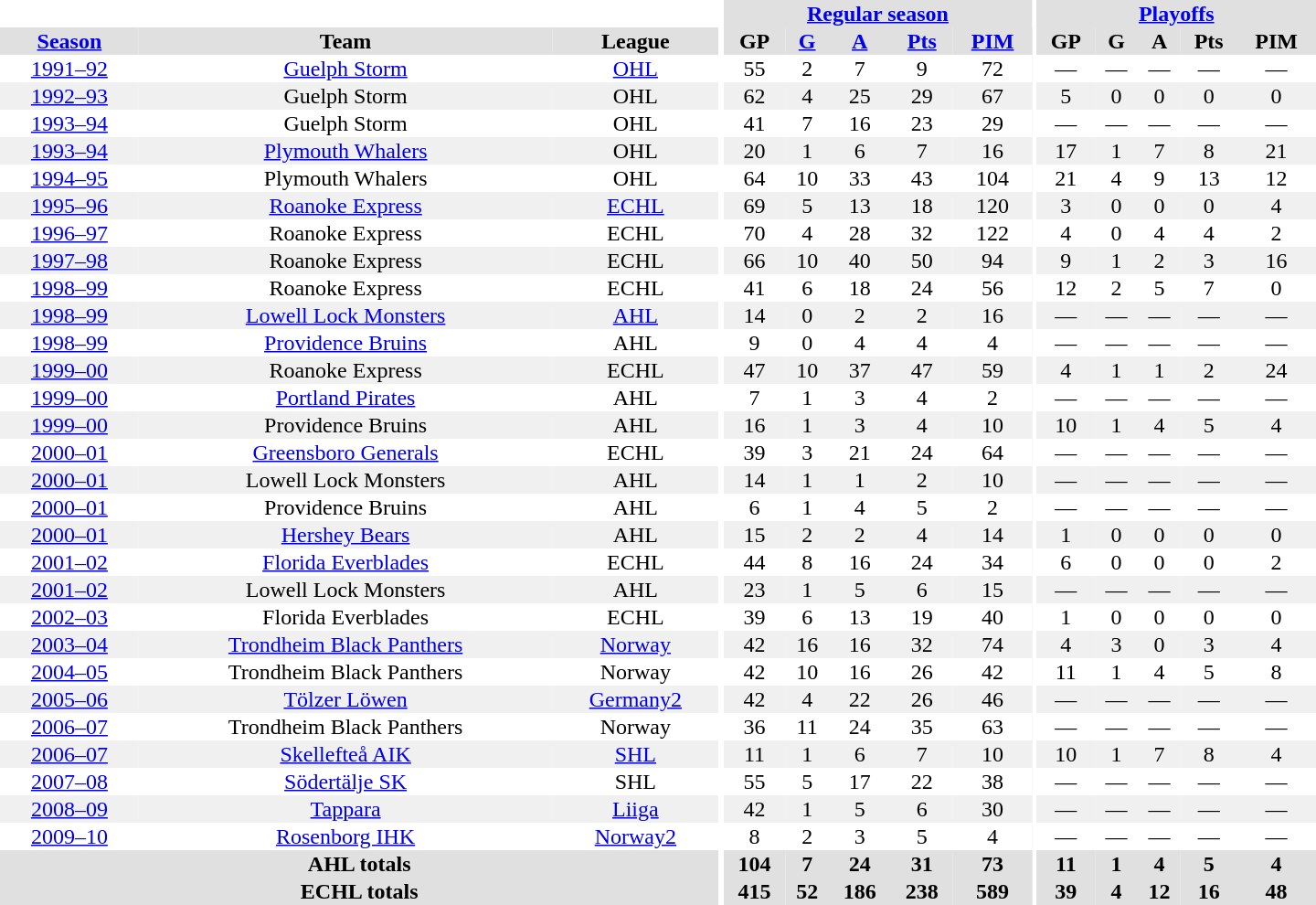<table border="0" cellpadding="1" cellspacing="0" style="text-align:center; width:60em">
<tr bgcolor="#e0e0e0">
<th colspan="3" bgcolor="#ffffff"></th>
<th rowspan="99" bgcolor="#ffffff"></th>
<th colspan="5"><a href='#'>Regular season</a></th>
<th rowspan="99" bgcolor="#ffffff"></th>
<th colspan="5"><a href='#'>Playoffs</a></th>
</tr>
<tr bgcolor="#e0e0e0">
<th><a href='#'>Season</a></th>
<th>Team</th>
<th>League</th>
<th>GP</th>
<th><a href='#'>G</a></th>
<th><a href='#'>A</a></th>
<th><a href='#'>Pts</a></th>
<th><a href='#'>PIM</a></th>
<th>GP</th>
<th>G</th>
<th>A</th>
<th>Pts</th>
<th>PIM</th>
</tr>
<tr>
<td><a href='#'>1991–92</a></td>
<td><a href='#'>Guelph Storm</a></td>
<td><a href='#'>OHL</a></td>
<td>55</td>
<td>2</td>
<td>7</td>
<td>9</td>
<td>72</td>
<td>—</td>
<td>—</td>
<td>—</td>
<td>—</td>
<td>—</td>
</tr>
<tr bgcolor="#f0f0f0">
<td><a href='#'>1992–93</a></td>
<td>Guelph Storm</td>
<td>OHL</td>
<td>62</td>
<td>4</td>
<td>25</td>
<td>29</td>
<td>67</td>
<td>5</td>
<td>0</td>
<td>0</td>
<td>0</td>
<td>0</td>
</tr>
<tr>
<td><a href='#'>1993–94</a></td>
<td>Guelph Storm</td>
<td>OHL</td>
<td>41</td>
<td>7</td>
<td>16</td>
<td>23</td>
<td>29</td>
<td>—</td>
<td>—</td>
<td>—</td>
<td>—</td>
<td>—</td>
</tr>
<tr bgcolor="#f0f0f0">
<td><a href='#'>1993–94</a></td>
<td><a href='#'>Plymouth Whalers</a></td>
<td>OHL</td>
<td>20</td>
<td>1</td>
<td>6</td>
<td>7</td>
<td>16</td>
<td>17</td>
<td>1</td>
<td>7</td>
<td>8</td>
<td>21</td>
</tr>
<tr>
<td><a href='#'>1994–95</a></td>
<td>Plymouth Whalers</td>
<td>OHL</td>
<td>64</td>
<td>10</td>
<td>33</td>
<td>43</td>
<td>104</td>
<td>21</td>
<td>4</td>
<td>9</td>
<td>13</td>
<td>12</td>
</tr>
<tr bgcolor="#f0f0f0">
<td><a href='#'>1995–96</a></td>
<td><a href='#'>Roanoke Express</a></td>
<td><a href='#'>ECHL</a></td>
<td>69</td>
<td>5</td>
<td>13</td>
<td>18</td>
<td>120</td>
<td>3</td>
<td>0</td>
<td>0</td>
<td>0</td>
<td>4</td>
</tr>
<tr>
<td><a href='#'>1996–97</a></td>
<td>Roanoke Express</td>
<td>ECHL</td>
<td>70</td>
<td>4</td>
<td>28</td>
<td>32</td>
<td>122</td>
<td>4</td>
<td>0</td>
<td>4</td>
<td>4</td>
<td>2</td>
</tr>
<tr bgcolor="#f0f0f0">
<td><a href='#'>1997–98</a></td>
<td>Roanoke Express</td>
<td>ECHL</td>
<td>66</td>
<td>10</td>
<td>40</td>
<td>50</td>
<td>94</td>
<td>9</td>
<td>1</td>
<td>2</td>
<td>3</td>
<td>16</td>
</tr>
<tr>
<td><a href='#'>1998–99</a></td>
<td>Roanoke Express</td>
<td>ECHL</td>
<td>41</td>
<td>6</td>
<td>18</td>
<td>24</td>
<td>56</td>
<td>12</td>
<td>2</td>
<td>5</td>
<td>7</td>
<td>0</td>
</tr>
<tr bgcolor="#f0f0f0">
<td><a href='#'>1998–99</a></td>
<td><a href='#'>Lowell Lock Monsters</a></td>
<td><a href='#'>AHL</a></td>
<td>14</td>
<td>0</td>
<td>2</td>
<td>2</td>
<td>16</td>
<td>—</td>
<td>—</td>
<td>—</td>
<td>—</td>
<td>—</td>
</tr>
<tr>
<td><a href='#'>1998–99</a></td>
<td><a href='#'>Providence Bruins</a></td>
<td>AHL</td>
<td>9</td>
<td>0</td>
<td>4</td>
<td>4</td>
<td>4</td>
<td>—</td>
<td>—</td>
<td>—</td>
<td>—</td>
<td>—</td>
</tr>
<tr bgcolor="#f0f0f0">
<td><a href='#'>1999–00</a></td>
<td>Roanoke Express</td>
<td>ECHL</td>
<td>47</td>
<td>10</td>
<td>37</td>
<td>47</td>
<td>59</td>
<td>4</td>
<td>1</td>
<td>1</td>
<td>2</td>
<td>24</td>
</tr>
<tr>
<td><a href='#'>1999–00</a></td>
<td><a href='#'>Portland Pirates</a></td>
<td>AHL</td>
<td>7</td>
<td>1</td>
<td>3</td>
<td>4</td>
<td>2</td>
<td>—</td>
<td>—</td>
<td>—</td>
<td>—</td>
<td>—</td>
</tr>
<tr bgcolor="#f0f0f0">
<td><a href='#'>1999–00</a></td>
<td>Providence Bruins</td>
<td>AHL</td>
<td>16</td>
<td>1</td>
<td>3</td>
<td>4</td>
<td>10</td>
<td>10</td>
<td>1</td>
<td>4</td>
<td>5</td>
<td>4</td>
</tr>
<tr>
<td><a href='#'>2000–01</a></td>
<td><a href='#'>Greensboro Generals</a></td>
<td>ECHL</td>
<td>39</td>
<td>3</td>
<td>21</td>
<td>24</td>
<td>64</td>
<td>—</td>
<td>—</td>
<td>—</td>
<td>—</td>
<td>—</td>
</tr>
<tr bgcolor="#f0f0f0">
<td><a href='#'>2000–01</a></td>
<td>Lowell Lock Monsters</td>
<td>AHL</td>
<td>14</td>
<td>1</td>
<td>1</td>
<td>2</td>
<td>10</td>
<td>—</td>
<td>—</td>
<td>—</td>
<td>—</td>
<td>—</td>
</tr>
<tr>
<td><a href='#'>2000–01</a></td>
<td>Providence Bruins</td>
<td>AHL</td>
<td>6</td>
<td>1</td>
<td>4</td>
<td>5</td>
<td>2</td>
<td>—</td>
<td>—</td>
<td>—</td>
<td>—</td>
<td>—</td>
</tr>
<tr bgcolor="#f0f0f0">
<td><a href='#'>2000–01</a></td>
<td><a href='#'>Hershey Bears</a></td>
<td>AHL</td>
<td>15</td>
<td>2</td>
<td>2</td>
<td>4</td>
<td>14</td>
<td>1</td>
<td>0</td>
<td>0</td>
<td>0</td>
<td>0</td>
</tr>
<tr>
<td><a href='#'>2001–02</a></td>
<td><a href='#'>Florida Everblades</a></td>
<td>ECHL</td>
<td>44</td>
<td>8</td>
<td>16</td>
<td>24</td>
<td>34</td>
<td>6</td>
<td>0</td>
<td>0</td>
<td>0</td>
<td>2</td>
</tr>
<tr bgcolor="#f0f0f0">
<td><a href='#'>2001–02</a></td>
<td>Lowell Lock Monsters</td>
<td>AHL</td>
<td>23</td>
<td>1</td>
<td>5</td>
<td>6</td>
<td>15</td>
<td>—</td>
<td>—</td>
<td>—</td>
<td>—</td>
<td>—</td>
</tr>
<tr>
<td><a href='#'>2002–03</a></td>
<td>Florida Everblades</td>
<td>ECHL</td>
<td>39</td>
<td>6</td>
<td>13</td>
<td>19</td>
<td>40</td>
<td>1</td>
<td>0</td>
<td>0</td>
<td>0</td>
<td>0</td>
</tr>
<tr bgcolor="#f0f0f0">
<td><a href='#'>2003–04</a></td>
<td><a href='#'>Trondheim Black Panthers</a></td>
<td><a href='#'>Norway</a></td>
<td>42</td>
<td>16</td>
<td>16</td>
<td>32</td>
<td>74</td>
<td>4</td>
<td>3</td>
<td>0</td>
<td>3</td>
<td>4</td>
</tr>
<tr>
<td><a href='#'>2004–05</a></td>
<td>Trondheim Black Panthers</td>
<td>Norway</td>
<td>42</td>
<td>10</td>
<td>16</td>
<td>26</td>
<td>42</td>
<td>11</td>
<td>1</td>
<td>4</td>
<td>5</td>
<td>8</td>
</tr>
<tr bgcolor="#f0f0f0">
<td><a href='#'>2005–06</a></td>
<td><a href='#'>Tölzer Löwen</a></td>
<td><a href='#'>Germany2</a></td>
<td>42</td>
<td>4</td>
<td>22</td>
<td>26</td>
<td>46</td>
<td>—</td>
<td>—</td>
<td>—</td>
<td>—</td>
<td>—</td>
</tr>
<tr>
<td><a href='#'>2006–07</a></td>
<td>Trondheim Black Panthers</td>
<td>Norway</td>
<td>36</td>
<td>11</td>
<td>24</td>
<td>35</td>
<td>63</td>
<td>—</td>
<td>—</td>
<td>—</td>
<td>—</td>
<td>—</td>
</tr>
<tr bgcolor="#f0f0f0">
<td><a href='#'>2006–07</a></td>
<td><a href='#'>Skellefteå AIK</a></td>
<td><a href='#'>SHL</a></td>
<td>11</td>
<td>1</td>
<td>6</td>
<td>7</td>
<td>10</td>
<td>10</td>
<td>1</td>
<td>7</td>
<td>8</td>
<td>4</td>
</tr>
<tr>
<td><a href='#'>2007–08</a></td>
<td><a href='#'>Södertälje SK</a></td>
<td>SHL</td>
<td>55</td>
<td>5</td>
<td>17</td>
<td>22</td>
<td>38</td>
<td>—</td>
<td>—</td>
<td>—</td>
<td>—</td>
<td>—</td>
</tr>
<tr bgcolor="#f0f0f0">
<td><a href='#'>2008–09</a></td>
<td><a href='#'>Tappara</a></td>
<td><a href='#'>Liiga</a></td>
<td>42</td>
<td>1</td>
<td>5</td>
<td>6</td>
<td>30</td>
<td>—</td>
<td>—</td>
<td>—</td>
<td>—</td>
<td>—</td>
</tr>
<tr>
<td><a href='#'>2009–10</a></td>
<td><a href='#'>Rosenborg IHK</a></td>
<td><a href='#'>Norway2</a></td>
<td>8</td>
<td>2</td>
<td>3</td>
<td>5</td>
<td>4</td>
<td>—</td>
<td>—</td>
<td>—</td>
<td>—</td>
<td>—</td>
</tr>
<tr>
</tr>
<tr ALIGN="center" bgcolor="#e0e0e0">
<th colspan="3">AHL totals</th>
<th ALIGN="center">104</th>
<th ALIGN="center">7</th>
<th ALIGN="center">24</th>
<th ALIGN="center">31</th>
<th ALIGN="center">73</th>
<th ALIGN="center">11</th>
<th ALIGN="center">1</th>
<th ALIGN="center">4</th>
<th ALIGN="center">5</th>
<th ALIGN="center">4</th>
</tr>
<tr>
</tr>
<tr ALIGN="center" bgcolor="#e0e0e0">
<th colspan="3">ECHL totals</th>
<th ALIGN="center">415</th>
<th ALIGN="center">52</th>
<th ALIGN="center">186</th>
<th ALIGN="center">238</th>
<th ALIGN="center">589</th>
<th ALIGN="center">39</th>
<th ALIGN="center">4</th>
<th ALIGN="center">12</th>
<th ALIGN="center">16</th>
<th ALIGN="center">48</th>
</tr>
</table>
